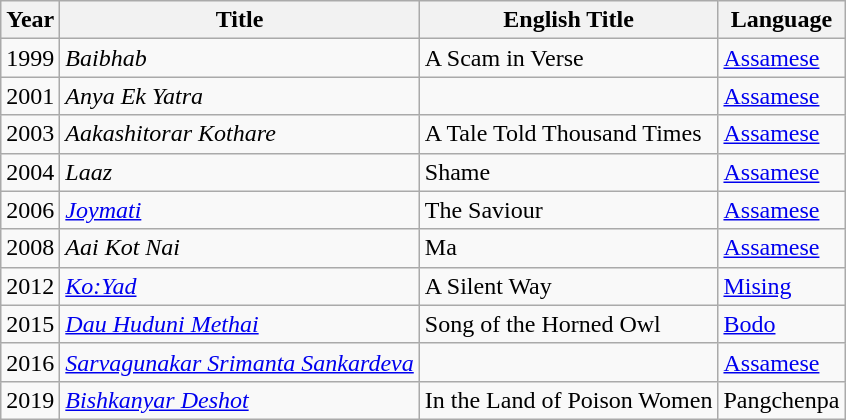<table class="wikitable sortable">
<tr>
<th>Year</th>
<th>Title</th>
<th>English Title</th>
<th>Language</th>
</tr>
<tr>
<td>1999</td>
<td><em>Baibhab</em></td>
<td>A Scam in Verse</td>
<td><a href='#'>Assamese</a></td>
</tr>
<tr>
<td>2001</td>
<td><em>Anya Ek Yatra</em></td>
<td></td>
<td><a href='#'>Assamese</a></td>
</tr>
<tr>
<td>2003</td>
<td><em>Aakashitorar Kothare</em></td>
<td>A Tale Told Thousand Times</td>
<td><a href='#'>Assamese</a></td>
</tr>
<tr>
<td>2004</td>
<td><em>Laaz</em></td>
<td>Shame</td>
<td><a href='#'>Assamese</a></td>
</tr>
<tr>
<td>2006</td>
<td><em><a href='#'>Joymati</a></em></td>
<td>The Saviour</td>
<td><a href='#'>Assamese</a></td>
</tr>
<tr>
<td>2008</td>
<td><em>Aai Kot Nai</em></td>
<td>Ma</td>
<td><a href='#'>Assamese</a></td>
</tr>
<tr>
<td>2012</td>
<td><em><a href='#'>Ko:Yad</a></em></td>
<td>A Silent Way</td>
<td><a href='#'>Mising</a></td>
</tr>
<tr>
<td>2015</td>
<td><em><a href='#'>Dau Huduni Methai</a></em></td>
<td>Song of the Horned Owl</td>
<td><a href='#'>Bodo</a></td>
</tr>
<tr>
<td>2016</td>
<td><em><a href='#'>Sarvagunakar Srimanta Sankardeva</a></em></td>
<td></td>
<td><a href='#'>Assamese</a></td>
</tr>
<tr>
<td>2019</td>
<td><em><a href='#'>Bishkanyar Deshot</a></em></td>
<td>In the Land of Poison Women</td>
<td>Pangchenpa</td>
</tr>
</table>
